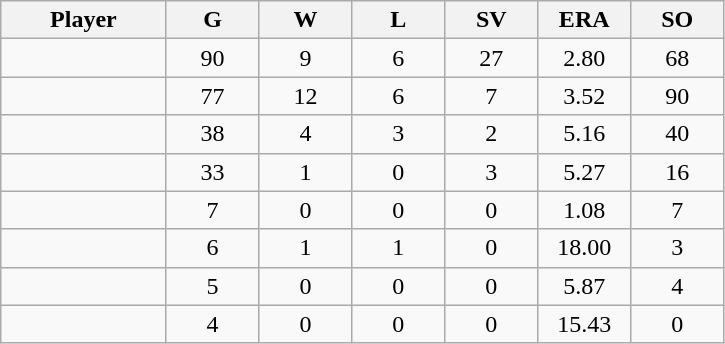<table class="wikitable sortable">
<tr>
<th bgcolor="#DDDDFF" width="16%">Player</th>
<th bgcolor="#DDDDFF" width="9%">G</th>
<th bgcolor="#DDDDFF" width="9%">W</th>
<th bgcolor="#DDDDFF" width="9%">L</th>
<th bgcolor="#DDDDFF" width="9%">SV</th>
<th bgcolor="#DDDDFF" width="9%">ERA</th>
<th bgcolor="#DDDDFF" width="9%">SO</th>
</tr>
<tr align="center">
<td></td>
<td>90</td>
<td>9</td>
<td>6</td>
<td>27</td>
<td>2.80</td>
<td>68</td>
</tr>
<tr align="center">
<td></td>
<td>77</td>
<td>12</td>
<td>6</td>
<td>7</td>
<td>3.52</td>
<td>90</td>
</tr>
<tr align="center">
<td></td>
<td>38</td>
<td>4</td>
<td>3</td>
<td>2</td>
<td>5.16</td>
<td>40</td>
</tr>
<tr align="center">
<td></td>
<td>33</td>
<td>1</td>
<td>0</td>
<td>3</td>
<td>5.27</td>
<td>16</td>
</tr>
<tr align="center">
<td></td>
<td>7</td>
<td>0</td>
<td>0</td>
<td>0</td>
<td>1.08</td>
<td>7</td>
</tr>
<tr align="center">
<td></td>
<td>6</td>
<td>1</td>
<td>1</td>
<td>0</td>
<td>18.00</td>
<td>3</td>
</tr>
<tr align="center">
<td></td>
<td>5</td>
<td>0</td>
<td>0</td>
<td>0</td>
<td>5.87</td>
<td>4</td>
</tr>
<tr align="center">
<td></td>
<td>4</td>
<td>0</td>
<td>0</td>
<td>0</td>
<td>15.43</td>
<td>0</td>
</tr>
</table>
